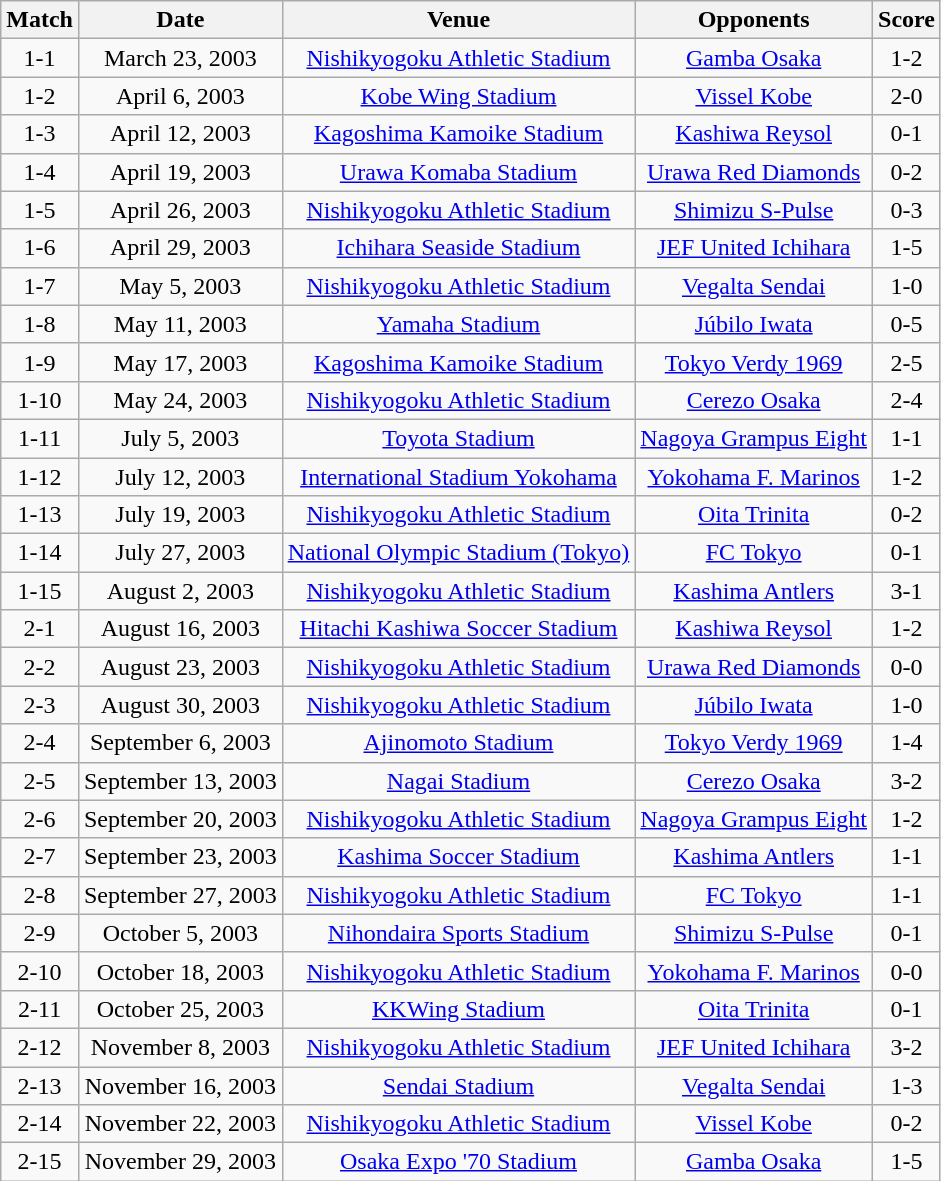<table class="wikitable" style="text-align:center;">
<tr>
<th>Match</th>
<th>Date</th>
<th>Venue</th>
<th>Opponents</th>
<th>Score</th>
</tr>
<tr>
<td>1-1</td>
<td>March 23, 2003</td>
<td><a href='#'>Nishikyogoku Athletic Stadium</a></td>
<td><a href='#'>Gamba Osaka</a></td>
<td>1-2</td>
</tr>
<tr>
<td>1-2</td>
<td>April 6, 2003</td>
<td><a href='#'>Kobe Wing Stadium</a></td>
<td><a href='#'>Vissel Kobe</a></td>
<td>2-0</td>
</tr>
<tr>
<td>1-3</td>
<td>April 12, 2003</td>
<td><a href='#'>Kagoshima Kamoike Stadium</a></td>
<td><a href='#'>Kashiwa Reysol</a></td>
<td>0-1</td>
</tr>
<tr>
<td>1-4</td>
<td>April 19, 2003</td>
<td><a href='#'>Urawa Komaba Stadium</a></td>
<td><a href='#'>Urawa Red Diamonds</a></td>
<td>0-2</td>
</tr>
<tr>
<td>1-5</td>
<td>April 26, 2003</td>
<td><a href='#'>Nishikyogoku Athletic Stadium</a></td>
<td><a href='#'>Shimizu S-Pulse</a></td>
<td>0-3</td>
</tr>
<tr>
<td>1-6</td>
<td>April 29, 2003</td>
<td><a href='#'>Ichihara Seaside Stadium</a></td>
<td><a href='#'>JEF United Ichihara</a></td>
<td>1-5</td>
</tr>
<tr>
<td>1-7</td>
<td>May 5, 2003</td>
<td><a href='#'>Nishikyogoku Athletic Stadium</a></td>
<td><a href='#'>Vegalta Sendai</a></td>
<td>1-0</td>
</tr>
<tr>
<td>1-8</td>
<td>May 11, 2003</td>
<td><a href='#'>Yamaha Stadium</a></td>
<td><a href='#'>Júbilo Iwata</a></td>
<td>0-5</td>
</tr>
<tr>
<td>1-9</td>
<td>May 17, 2003</td>
<td><a href='#'>Kagoshima Kamoike Stadium</a></td>
<td><a href='#'>Tokyo Verdy 1969</a></td>
<td>2-5</td>
</tr>
<tr>
<td>1-10</td>
<td>May 24, 2003</td>
<td><a href='#'>Nishikyogoku Athletic Stadium</a></td>
<td><a href='#'>Cerezo Osaka</a></td>
<td>2-4</td>
</tr>
<tr>
<td>1-11</td>
<td>July 5, 2003</td>
<td><a href='#'>Toyota Stadium</a></td>
<td><a href='#'>Nagoya Grampus Eight</a></td>
<td>1-1</td>
</tr>
<tr>
<td>1-12</td>
<td>July 12, 2003</td>
<td><a href='#'>International Stadium Yokohama</a></td>
<td><a href='#'>Yokohama F. Marinos</a></td>
<td>1-2</td>
</tr>
<tr>
<td>1-13</td>
<td>July 19, 2003</td>
<td><a href='#'>Nishikyogoku Athletic Stadium</a></td>
<td><a href='#'>Oita Trinita</a></td>
<td>0-2</td>
</tr>
<tr>
<td>1-14</td>
<td>July 27, 2003</td>
<td><a href='#'>National Olympic Stadium (Tokyo)</a></td>
<td><a href='#'>FC Tokyo</a></td>
<td>0-1</td>
</tr>
<tr>
<td>1-15</td>
<td>August 2, 2003</td>
<td><a href='#'>Nishikyogoku Athletic Stadium</a></td>
<td><a href='#'>Kashima Antlers</a></td>
<td>3-1</td>
</tr>
<tr>
<td>2-1</td>
<td>August 16, 2003</td>
<td><a href='#'>Hitachi Kashiwa Soccer Stadium</a></td>
<td><a href='#'>Kashiwa Reysol</a></td>
<td>1-2</td>
</tr>
<tr>
<td>2-2</td>
<td>August 23, 2003</td>
<td><a href='#'>Nishikyogoku Athletic Stadium</a></td>
<td><a href='#'>Urawa Red Diamonds</a></td>
<td>0-0</td>
</tr>
<tr>
<td>2-3</td>
<td>August 30, 2003</td>
<td><a href='#'>Nishikyogoku Athletic Stadium</a></td>
<td><a href='#'>Júbilo Iwata</a></td>
<td>1-0</td>
</tr>
<tr>
<td>2-4</td>
<td>September 6, 2003</td>
<td><a href='#'>Ajinomoto Stadium</a></td>
<td><a href='#'>Tokyo Verdy 1969</a></td>
<td>1-4</td>
</tr>
<tr>
<td>2-5</td>
<td>September 13, 2003</td>
<td><a href='#'>Nagai Stadium</a></td>
<td><a href='#'>Cerezo Osaka</a></td>
<td>3-2</td>
</tr>
<tr>
<td>2-6</td>
<td>September 20, 2003</td>
<td><a href='#'>Nishikyogoku Athletic Stadium</a></td>
<td><a href='#'>Nagoya Grampus Eight</a></td>
<td>1-2</td>
</tr>
<tr>
<td>2-7</td>
<td>September 23, 2003</td>
<td><a href='#'>Kashima Soccer Stadium</a></td>
<td><a href='#'>Kashima Antlers</a></td>
<td>1-1</td>
</tr>
<tr>
<td>2-8</td>
<td>September 27, 2003</td>
<td><a href='#'>Nishikyogoku Athletic Stadium</a></td>
<td><a href='#'>FC Tokyo</a></td>
<td>1-1</td>
</tr>
<tr>
<td>2-9</td>
<td>October 5, 2003</td>
<td><a href='#'>Nihondaira Sports Stadium</a></td>
<td><a href='#'>Shimizu S-Pulse</a></td>
<td>0-1</td>
</tr>
<tr>
<td>2-10</td>
<td>October 18, 2003</td>
<td><a href='#'>Nishikyogoku Athletic Stadium</a></td>
<td><a href='#'>Yokohama F. Marinos</a></td>
<td>0-0</td>
</tr>
<tr>
<td>2-11</td>
<td>October 25, 2003</td>
<td><a href='#'>KKWing Stadium</a></td>
<td><a href='#'>Oita Trinita</a></td>
<td>0-1</td>
</tr>
<tr>
<td>2-12</td>
<td>November 8, 2003</td>
<td><a href='#'>Nishikyogoku Athletic Stadium</a></td>
<td><a href='#'>JEF United Ichihara</a></td>
<td>3-2</td>
</tr>
<tr>
<td>2-13</td>
<td>November 16, 2003</td>
<td><a href='#'>Sendai Stadium</a></td>
<td><a href='#'>Vegalta Sendai</a></td>
<td>1-3</td>
</tr>
<tr>
<td>2-14</td>
<td>November 22, 2003</td>
<td><a href='#'>Nishikyogoku Athletic Stadium</a></td>
<td><a href='#'>Vissel Kobe</a></td>
<td>0-2</td>
</tr>
<tr>
<td>2-15</td>
<td>November 29, 2003</td>
<td><a href='#'>Osaka Expo '70 Stadium</a></td>
<td><a href='#'>Gamba Osaka</a></td>
<td>1-5</td>
</tr>
</table>
